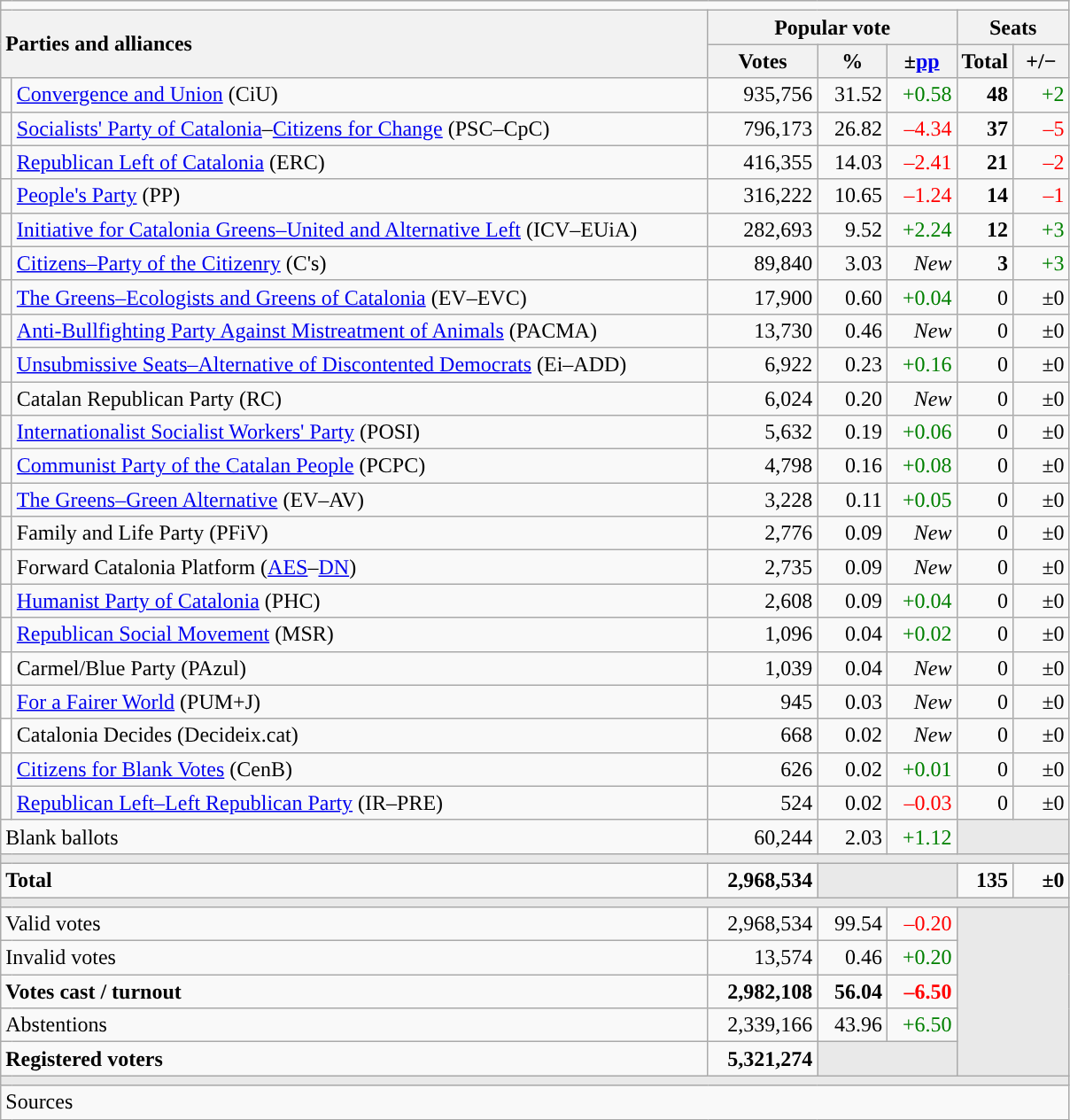<table class="wikitable" style="text-align:right;">
<tr>
<td colspan="7"></td>
</tr>
<tr>
<th style="text-align:left;" rowspan="2" colspan="2" width="525">Parties and alliances</th>
<th colspan="3">Popular vote</th>
<th colspan="2">Seats</th>
</tr>
<tr>
<th width="75">Votes</th>
<th width="45">%</th>
<th width="45">±<a href='#'>pp</a></th>
<th width="35">Total</th>
<th width="35">+/−</th>
</tr>
<tr>
<td width="1" style="color:inherit;background:"></td>
<td align="left"><a href='#'>Convergence and Union</a> (CiU)</td>
<td>935,756</td>
<td>31.52</td>
<td style="color:green;">+0.58</td>
<td><strong>48</strong></td>
<td style="color:green;">+2</td>
</tr>
<tr>
<td style="color:inherit;background:"></td>
<td align="left"><a href='#'>Socialists' Party of Catalonia</a>–<a href='#'>Citizens for Change</a> (PSC–CpC)</td>
<td>796,173</td>
<td>26.82</td>
<td style="color:red;">–4.34</td>
<td><strong>37</strong></td>
<td style="color:red;">–5</td>
</tr>
<tr>
<td style="color:inherit;background:"></td>
<td align="left"><a href='#'>Republican Left of Catalonia</a> (ERC)</td>
<td>416,355</td>
<td>14.03</td>
<td style="color:red;">–2.41</td>
<td><strong>21</strong></td>
<td style="color:red;">–2</td>
</tr>
<tr>
<td style="color:inherit;background:"></td>
<td align="left"><a href='#'>People's Party</a> (PP)</td>
<td>316,222</td>
<td>10.65</td>
<td style="color:red;">–1.24</td>
<td><strong>14</strong></td>
<td style="color:red;">–1</td>
</tr>
<tr>
<td style="color:inherit;background:"></td>
<td align="left"><a href='#'>Initiative for Catalonia Greens–United and Alternative Left</a> (ICV–EUiA)</td>
<td>282,693</td>
<td>9.52</td>
<td style="color:green;">+2.24</td>
<td><strong>12</strong></td>
<td style="color:green;">+3</td>
</tr>
<tr>
<td style="color:inherit;background:"></td>
<td align="left"><a href='#'>Citizens–Party of the Citizenry</a> (C's)</td>
<td>89,840</td>
<td>3.03</td>
<td><em>New</em></td>
<td><strong>3</strong></td>
<td style="color:green;">+3</td>
</tr>
<tr>
<td style="color:inherit;background:"></td>
<td align="left"><a href='#'>The Greens–Ecologists and Greens of Catalonia</a> (EV–EVC)</td>
<td>17,900</td>
<td>0.60</td>
<td style="color:green;">+0.04</td>
<td>0</td>
<td>±0</td>
</tr>
<tr>
<td style="color:inherit;background:"></td>
<td align="left"><a href='#'>Anti-Bullfighting Party Against Mistreatment of Animals</a> (PACMA)</td>
<td>13,730</td>
<td>0.46</td>
<td><em>New</em></td>
<td>0</td>
<td>±0</td>
</tr>
<tr>
<td style="color:inherit;background:"></td>
<td align="left"><a href='#'>Unsubmissive Seats–Alternative of Discontented Democrats</a> (Ei–ADD)</td>
<td>6,922</td>
<td>0.23</td>
<td style="color:green;">+0.16</td>
<td>0</td>
<td>±0</td>
</tr>
<tr>
<td style="color:inherit;background:"></td>
<td align="left">Catalan Republican Party (RC)</td>
<td>6,024</td>
<td>0.20</td>
<td><em>New</em></td>
<td>0</td>
<td>±0</td>
</tr>
<tr>
<td style="color:inherit;background:"></td>
<td align="left"><a href='#'>Internationalist Socialist Workers' Party</a> (POSI)</td>
<td>5,632</td>
<td>0.19</td>
<td style="color:green;">+0.06</td>
<td>0</td>
<td>±0</td>
</tr>
<tr>
<td style="color:inherit;background:"></td>
<td align="left"><a href='#'>Communist Party of the Catalan People</a> (PCPC)</td>
<td>4,798</td>
<td>0.16</td>
<td style="color:green;">+0.08</td>
<td>0</td>
<td>±0</td>
</tr>
<tr>
<td style="color:inherit;background:"></td>
<td align="left"><a href='#'>The Greens–Green Alternative</a> (EV–AV)</td>
<td>3,228</td>
<td>0.11</td>
<td style="color:green;">+0.05</td>
<td>0</td>
<td>±0</td>
</tr>
<tr>
<td style="color:inherit;background:"></td>
<td align="left">Family and Life Party (PFiV)</td>
<td>2,776</td>
<td>0.09</td>
<td><em>New</em></td>
<td>0</td>
<td>±0</td>
</tr>
<tr>
<td style="color:inherit;background:"></td>
<td align="left">Forward Catalonia Platform (<a href='#'>AES</a>–<a href='#'>DN</a>)</td>
<td>2,735</td>
<td>0.09</td>
<td><em>New</em></td>
<td>0</td>
<td>±0</td>
</tr>
<tr>
<td style="color:inherit;background:"></td>
<td align="left"><a href='#'>Humanist Party of Catalonia</a> (PHC)</td>
<td>2,608</td>
<td>0.09</td>
<td style="color:green;">+0.04</td>
<td>0</td>
<td>±0</td>
</tr>
<tr>
<td style="color:inherit;background:"></td>
<td align="left"><a href='#'>Republican Social Movement</a> (MSR)</td>
<td>1,096</td>
<td>0.04</td>
<td style="color:green;">+0.02</td>
<td>0</td>
<td>±0</td>
</tr>
<tr>
<td bgcolor="white"></td>
<td align="left">Carmel/Blue Party (PAzul)</td>
<td>1,039</td>
<td>0.04</td>
<td><em>New</em></td>
<td>0</td>
<td>±0</td>
</tr>
<tr>
<td style="color:inherit;background:"></td>
<td align="left"><a href='#'>For a Fairer World</a> (PUM+J)</td>
<td>945</td>
<td>0.03</td>
<td><em>New</em></td>
<td>0</td>
<td>±0</td>
</tr>
<tr>
<td bgcolor="white"></td>
<td align="left">Catalonia Decides (Decideix.cat)</td>
<td>668</td>
<td>0.02</td>
<td><em>New</em></td>
<td>0</td>
<td>±0</td>
</tr>
<tr>
<td style="color:inherit;background:"></td>
<td align="left"><a href='#'>Citizens for Blank Votes</a> (CenB)</td>
<td>626</td>
<td>0.02</td>
<td style="color:green;">+0.01</td>
<td>0</td>
<td>±0</td>
</tr>
<tr>
<td style="color:inherit;background:"></td>
<td align="left"><a href='#'>Republican Left–Left Republican Party</a> (IR–PRE)</td>
<td>524</td>
<td>0.02</td>
<td style="color:red;">–0.03</td>
<td>0</td>
<td>±0</td>
</tr>
<tr>
<td align="left" colspan="2">Blank ballots</td>
<td>60,244</td>
<td>2.03</td>
<td style="color:green;">+1.12</td>
<td bgcolor="#E9E9E9" colspan="2"></td>
</tr>
<tr>
<td colspan="7" bgcolor="#E9E9E9"></td>
</tr>
<tr style="font-weight:bold;">
<td align="left" colspan="2">Total</td>
<td>2,968,534</td>
<td bgcolor="#E9E9E9" colspan="2"></td>
<td>135</td>
<td>±0</td>
</tr>
<tr>
<td colspan="7" bgcolor="#E9E9E9"></td>
</tr>
<tr>
<td align="left" colspan="2">Valid votes</td>
<td>2,968,534</td>
<td>99.54</td>
<td style="color:red;">–0.20</td>
<td bgcolor="#E9E9E9" colspan="2" rowspan="5"></td>
</tr>
<tr>
<td align="left" colspan="2">Invalid votes</td>
<td>13,574</td>
<td>0.46</td>
<td style="color:green;">+0.20</td>
</tr>
<tr style="font-weight:bold;">
<td align="left" colspan="2">Votes cast / turnout</td>
<td>2,982,108</td>
<td>56.04</td>
<td style="color:red;">–6.50</td>
</tr>
<tr>
<td align="left" colspan="2">Abstentions</td>
<td>2,339,166</td>
<td>43.96</td>
<td style="color:green;">+6.50</td>
</tr>
<tr style="font-weight:bold;">
<td align="left" colspan="2">Registered voters</td>
<td>5,321,274</td>
<td bgcolor="#E9E9E9" colspan="2"></td>
</tr>
<tr>
<td colspan="7" bgcolor="#E9E9E9"></td>
</tr>
<tr>
<td align="left" colspan="7">Sources</td>
</tr>
</table>
